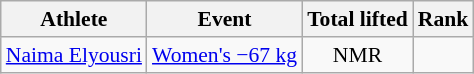<table class="wikitable" style="font-size:90%">
<tr>
<th>Athlete</th>
<th>Event</th>
<th>Total lifted</th>
<th>Rank</th>
</tr>
<tr align=center>
<td align=left><a href='#'>Naima Elyousri</a></td>
<td align=left><a href='#'>Women's −67 kg</a></td>
<td>NMR</td>
<td></td>
</tr>
</table>
